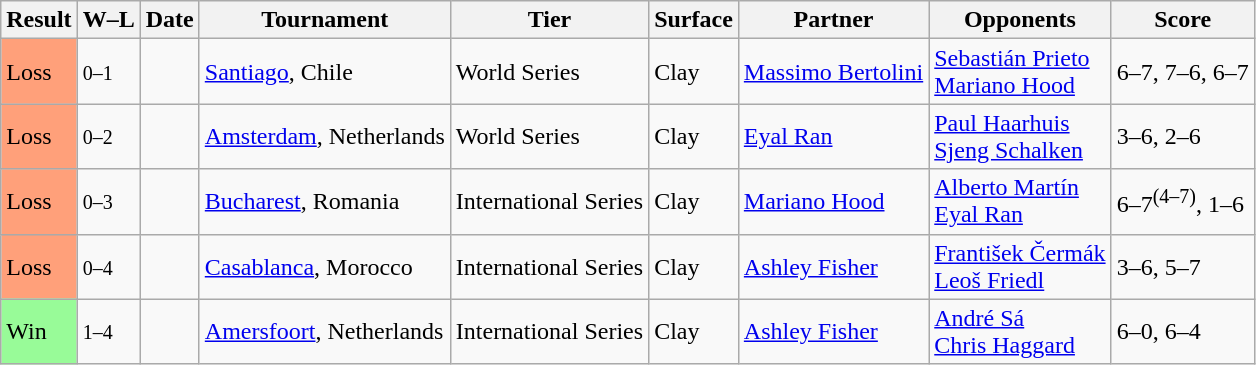<table class="sortable wikitable">
<tr>
<th>Result</th>
<th class="unsortable">W–L</th>
<th>Date</th>
<th>Tournament</th>
<th>Tier</th>
<th>Surface</th>
<th>Partner</th>
<th>Opponents</th>
<th class="unsortable">Score</th>
</tr>
<tr>
<td style="background:#ffa07a;">Loss</td>
<td><small>0–1</small></td>
<td><a href='#'></a></td>
<td><a href='#'>Santiago</a>, Chile</td>
<td>World Series</td>
<td>Clay</td>
<td> <a href='#'>Massimo Bertolini</a></td>
<td> <a href='#'>Sebastián Prieto</a> <br>  <a href='#'>Mariano Hood</a></td>
<td>6–7, 7–6, 6–7</td>
</tr>
<tr>
<td style="background:#ffa07a;">Loss</td>
<td><small>0–2</small></td>
<td><a href='#'></a></td>
<td><a href='#'>Amsterdam</a>, Netherlands</td>
<td>World Series</td>
<td>Clay</td>
<td> <a href='#'>Eyal Ran</a></td>
<td> <a href='#'>Paul Haarhuis</a> <br>  <a href='#'>Sjeng Schalken</a></td>
<td>3–6, 2–6</td>
</tr>
<tr>
<td style="background:#ffa07a;">Loss</td>
<td><small>0–3</small></td>
<td><a href='#'></a></td>
<td><a href='#'>Bucharest</a>, Romania</td>
<td>International Series</td>
<td>Clay</td>
<td> <a href='#'>Mariano Hood</a></td>
<td> <a href='#'>Alberto Martín</a> <br>  <a href='#'>Eyal Ran</a></td>
<td>6–7<sup>(4–7)</sup>, 1–6</td>
</tr>
<tr>
<td style="background:#ffa07a;">Loss</td>
<td><small>0–4</small></td>
<td><a href='#'></a></td>
<td><a href='#'>Casablanca</a>, Morocco</td>
<td>International Series</td>
<td>Clay</td>
<td> <a href='#'>Ashley Fisher</a></td>
<td> <a href='#'>František Čermák</a> <br>  <a href='#'>Leoš Friedl</a></td>
<td>3–6, 5–7</td>
</tr>
<tr>
<td style="background:#98fb98;">Win</td>
<td><small>1–4</small></td>
<td><a href='#'></a></td>
<td><a href='#'>Amersfoort</a>, Netherlands</td>
<td>International Series</td>
<td>Clay</td>
<td> <a href='#'>Ashley Fisher</a></td>
<td> <a href='#'>André Sá</a> <br>  <a href='#'>Chris Haggard</a></td>
<td>6–0, 6–4</td>
</tr>
</table>
